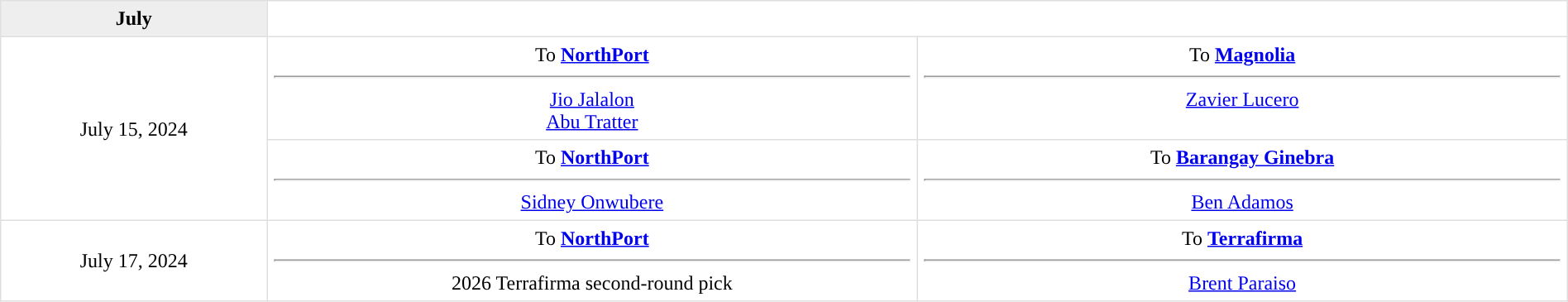<table border=1 style="border-collapse:collapse; text-align: center; width: 100%" bordercolor="#DFDFDF"  cellpadding="5">
<tr bgcolor="eeeeee">
<th>July</th>
</tr>
<tr>
<td style="width:12%" rowspan=2>July 15, 2024</td>
<td style="width:29.3%" valign="top">To <strong><a href='#'>NorthPort</a></strong><hr><a href='#'>Jio Jalalon</a><br><a href='#'>Abu Tratter</a></td>
<td style="width:29.3%" valign="top">To <strong><a href='#'>Magnolia</a></strong><hr><a href='#'>Zavier Lucero</a></td>
</tr>
<tr>
<td style="width:29.3%" valign="top">To <strong><a href='#'>NorthPort</a></strong><hr><a href='#'>Sidney Onwubere</a></td>
<td style="width:29.3%" valign="top">To <strong><a href='#'>Barangay Ginebra</a></strong><hr><a href='#'>Ben Adamos</a></td>
</tr>
<tr>
<td style="width:12%">July 17, 2024</td>
<td style="width:29.3%" valign="top">To <strong><a href='#'>NorthPort</a></strong><hr>2026 Terrafirma second-round pick</td>
<td style="width:29.3%" valign="top">To <strong><a href='#'>Terrafirma</a></strong><hr><a href='#'>Brent Paraiso</a></td>
</tr>
</table>
